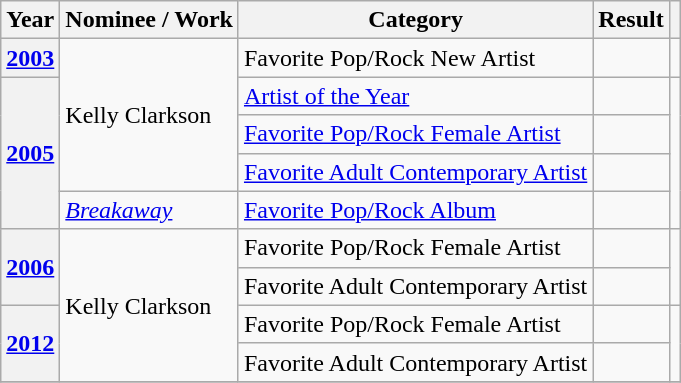<table class="wikitable plainrowheaders">
<tr>
<th>Year</th>
<th>Nominee / Work</th>
<th>Category</th>
<th>Result</th>
<th></th>
</tr>
<tr>
<th scope="row"><a href='#'>2003</a></th>
<td rowspan="4">Kelly Clarkson</td>
<td>Favorite Pop/Rock New Artist</td>
<td></td>
<td align="center"></td>
</tr>
<tr>
<th scope="row" rowspan="4"><a href='#'>2005</a></th>
<td><a href='#'>Artist of the Year</a></td>
<td></td>
<td align="center" rowspan="4"><br><br></td>
</tr>
<tr>
<td><a href='#'>Favorite Pop/Rock Female Artist</a></td>
<td></td>
</tr>
<tr>
<td><a href='#'>Favorite Adult Contemporary Artist</a></td>
<td></td>
</tr>
<tr>
<td><em><a href='#'>Breakaway</a></em></td>
<td><a href='#'>Favorite Pop/Rock Album</a></td>
<td></td>
</tr>
<tr>
<th scope="row" rowspan="2"><a href='#'>2006</a></th>
<td rowspan="4">Kelly Clarkson</td>
<td>Favorite Pop/Rock Female Artist</td>
<td></td>
<td align="center" rowspan="2"></td>
</tr>
<tr>
<td>Favorite Adult Contemporary Artist</td>
<td></td>
</tr>
<tr>
<th scope="row" rowspan="2"><a href='#'>2012</a></th>
<td>Favorite Pop/Rock Female Artist</td>
<td></td>
<td align="center" rowspan="2"></td>
</tr>
<tr>
<td>Favorite Adult Contemporary Artist</td>
<td></td>
</tr>
<tr>
</tr>
</table>
